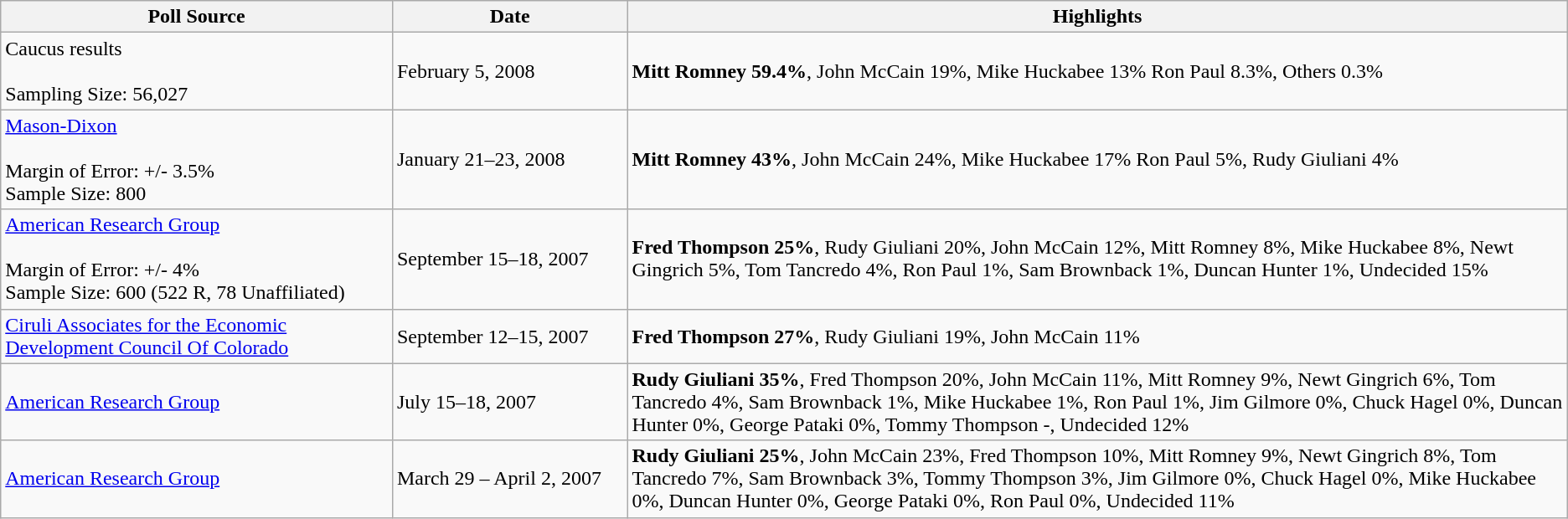<table class="wikitable sortable">
<tr>
<th width="25%">Poll Source</th>
<th width="15%">Date</th>
<th width="60%">Highlights</th>
</tr>
<tr>
<td>Caucus results<br><br>Sampling Size: 56,027<br></td>
<td>February 5, 2008</td>
<td><strong>Mitt Romney 59.4%</strong>, John McCain 19%, Mike Huckabee 13% Ron Paul 8.3%, Others 0.3%</td>
</tr>
<tr>
<td><a href='#'>Mason-Dixon</a><br><br>Margin of Error: +/- 3.5%<br>
Sample Size: 800</td>
<td>January 21–23, 2008</td>
<td><strong>Mitt Romney 43%</strong>, John McCain 24%, Mike Huckabee 17% Ron Paul 5%, Rudy Giuliani 4%</td>
</tr>
<tr>
<td><a href='#'>American Research Group</a><br><br>Margin of Error: +/- 4%<br>
Sample Size: 600 (522 R, 78 Unaffiliated)</td>
<td>September 15–18, 2007</td>
<td><strong>Fred Thompson 25%</strong>, Rudy Giuliani 20%, John McCain 12%, Mitt Romney 8%, Mike Huckabee 8%, Newt Gingrich 5%, Tom Tancredo 4%, Ron Paul 1%, Sam Brownback 1%, Duncan Hunter 1%, Undecided 15%</td>
</tr>
<tr>
<td><a href='#'>Ciruli Associates for the Economic Development Council Of Colorado</a></td>
<td>September 12–15, 2007</td>
<td><strong>Fred Thompson 27%</strong>, Rudy Giuliani 19%, John McCain 11%</td>
</tr>
<tr>
<td><a href='#'>American Research Group</a></td>
<td>July 15–18, 2007</td>
<td><strong>Rudy Giuliani 35%</strong>, Fred Thompson 20%, John McCain 11%, Mitt Romney 9%, Newt Gingrich 6%, Tom Tancredo 4%, Sam Brownback 1%, Mike Huckabee 1%, Ron Paul 1%, Jim Gilmore 0%, Chuck Hagel 0%, Duncan Hunter 0%,  George Pataki 0%, Tommy Thompson -, Undecided 12%</td>
</tr>
<tr>
<td><a href='#'>American Research Group</a></td>
<td>March 29 – April 2, 2007</td>
<td><strong>Rudy Giuliani 25%</strong>, John McCain 23%, Fred Thompson 10%, Mitt Romney 9%, Newt Gingrich 8%, Tom Tancredo 7%, Sam Brownback 3%, Tommy Thompson 3%, Jim Gilmore 0%, Chuck Hagel 0%, Mike Huckabee 0%, Duncan Hunter 0%,  George Pataki 0%, Ron Paul 0%, Undecided 11%</td>
</tr>
</table>
